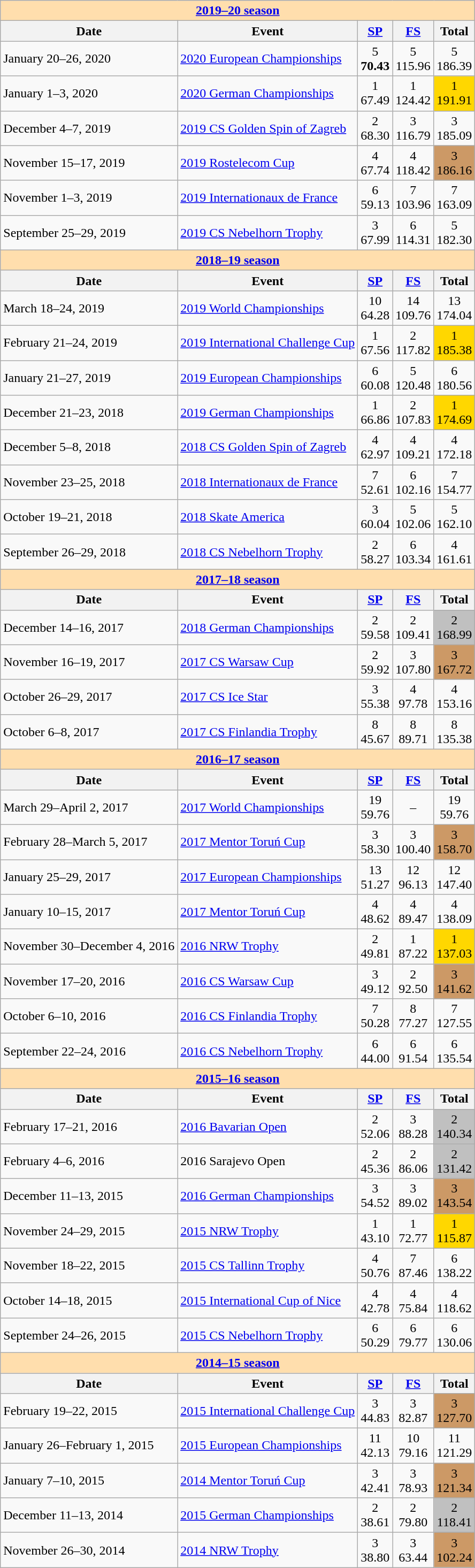<table class="wikitable">
<tr>
<td style="background-color: #ffdead; " colspan=5 align=center><a href='#'><strong>2019–20 season</strong></a></td>
</tr>
<tr>
<th>Date</th>
<th>Event</th>
<th><a href='#'>SP</a></th>
<th><a href='#'>FS</a></th>
<th>Total</th>
</tr>
<tr>
<td>January 20–26, 2020</td>
<td><a href='#'>2020 European Championships</a></td>
<td align=center>5 <br> <strong>70.43</strong></td>
<td align=center>5 <br> 115.96</td>
<td align=center>5 <br> 186.39</td>
</tr>
<tr>
<td>January 1–3, 2020</td>
<td><a href='#'>2020 German Championships</a></td>
<td align=center>1 <br> 67.49</td>
<td align=center>1 <br> 124.42</td>
<td align=center bgcolor=gold>1 <br> 191.91</td>
</tr>
<tr>
<td>December 4–7, 2019</td>
<td><a href='#'>2019 CS Golden Spin of Zagreb</a></td>
<td align=center>2 <br> 68.30</td>
<td align=center>3 <br> 116.79</td>
<td align=center>3 <br> 185.09</td>
</tr>
<tr>
<td>November 15–17, 2019</td>
<td><a href='#'>2019 Rostelecom Cup</a></td>
<td align=center>4 <br> 67.74</td>
<td align=center>4 <br> 118.42</td>
<td align=center bgcolor=cc9966>3 <br> 186.16</td>
</tr>
<tr>
<td>November 1–3, 2019</td>
<td><a href='#'>2019 Internationaux de France</a></td>
<td align=center>6 <br> 59.13</td>
<td align=center>7 <br> 103.96</td>
<td align=center>7 <br> 163.09</td>
</tr>
<tr>
<td>September 25–29, 2019</td>
<td><a href='#'>2019 CS Nebelhorn Trophy</a></td>
<td align=center>3 <br> 67.99</td>
<td align=center>6 <br> 114.31</td>
<td align=center>5 <br> 182.30</td>
</tr>
<tr>
<td style="background-color: #ffdead;" colspan=5 align=center><a href='#'><strong>2018–19 season</strong></a></td>
</tr>
<tr>
<th>Date</th>
<th>Event</th>
<th><a href='#'>SP</a></th>
<th><a href='#'>FS</a></th>
<th>Total</th>
</tr>
<tr>
<td>March 18–24, 2019</td>
<td><a href='#'>2019 World Championships</a></td>
<td align=center>10 <br> 64.28</td>
<td align=center>14 <br> 109.76</td>
<td align=center>13 <br> 174.04</td>
</tr>
<tr>
<td>February 21–24, 2019</td>
<td><a href='#'>2019 International Challenge Cup</a></td>
<td align=center>1 <br> 67.56</td>
<td align=center>2 <br> 117.82</td>
<td align=center bgcolor=gold>1 <br> 185.38</td>
</tr>
<tr>
<td>January 21–27, 2019</td>
<td><a href='#'>2019 European Championships</a></td>
<td align=center>6 <br>	60.08</td>
<td align=center>5 <br> 120.48</td>
<td align=center>6 <br> 180.56</td>
</tr>
<tr>
<td>December 21–23, 2018</td>
<td><a href='#'>2019 German Championships</a></td>
<td align=center>1 <br> 66.86</td>
<td align=center>2 <br> 107.83</td>
<td align=center bgcolor=gold>1 <br> 174.69</td>
</tr>
<tr>
<td>December 5–8, 2018</td>
<td><a href='#'>2018 CS Golden Spin of Zagreb</a></td>
<td align=center>4 <br> 62.97</td>
<td align=center>4 <br> 109.21</td>
<td align=center>4 <br> 172.18</td>
</tr>
<tr>
<td>November 23–25, 2018</td>
<td><a href='#'>2018 Internationaux de France</a></td>
<td align=center>7 <br> 52.61</td>
<td align=center>6 <br> 102.16</td>
<td align=center>7 <br> 154.77</td>
</tr>
<tr>
<td>October 19–21, 2018</td>
<td><a href='#'>2018 Skate America</a></td>
<td align=center>3 <br> 60.04</td>
<td align=center>5 <br> 102.06</td>
<td align=center>5 <br> 162.10</td>
</tr>
<tr>
<td>September 26–29, 2018</td>
<td><a href='#'>2018 CS Nebelhorn Trophy</a></td>
<td align=center>2 <br> 58.27</td>
<td align=center>6 <br> 103.34</td>
<td align=center>4 <br> 161.61</td>
</tr>
<tr>
<td style="background-color: #ffdead;" colspan=5 align=center><a href='#'><strong>2017–18 season</strong></a></td>
</tr>
<tr>
<th>Date</th>
<th>Event</th>
<th><a href='#'>SP</a></th>
<th><a href='#'>FS</a></th>
<th>Total</th>
</tr>
<tr>
<td>December 14–16, 2017</td>
<td><a href='#'>2018 German Championships</a></td>
<td align=center>2 <br> 59.58</td>
<td align=center>2 <br> 109.41</td>
<td align=center bgcolor=silver>2 <br> 168.99</td>
</tr>
<tr>
<td>November 16–19, 2017</td>
<td><a href='#'>2017 CS Warsaw Cup</a></td>
<td align=center>2 <br> 59.92</td>
<td align=center>3 <br> 107.80</td>
<td align=center bgcolor=cc9966>3 <br> 167.72</td>
</tr>
<tr>
<td>October 26–29, 2017</td>
<td><a href='#'>2017 CS Ice Star</a></td>
<td align=center>3 <br> 55.38</td>
<td align=center>4 <br> 97.78</td>
<td align=center>4 <br> 153.16</td>
</tr>
<tr>
<td>October 6–8, 2017</td>
<td><a href='#'>2017 CS Finlandia Trophy</a></td>
<td align=center>8 <br> 45.67</td>
<td align=center>8 <br> 89.71</td>
<td align=center>8 <br> 135.38</td>
</tr>
<tr>
<td style="background-color: #ffdead;" colspan=5 align=center><a href='#'><strong>2016–17 season</strong></a></td>
</tr>
<tr>
<th>Date</th>
<th>Event</th>
<th><a href='#'>SP</a></th>
<th><a href='#'>FS</a></th>
<th>Total</th>
</tr>
<tr>
<td>March 29–April 2, 2017</td>
<td><a href='#'>2017 World Championships</a></td>
<td align=center>19 <br> 59.76</td>
<td align=center>–</td>
<td align=center>19 <br> 59.76</td>
</tr>
<tr>
<td>February 28–March 5, 2017</td>
<td><a href='#'>2017 Mentor Toruń Cup</a></td>
<td align=center>3 <br> 58.30</td>
<td align=center>3 <br> 100.40</td>
<td align=center bgcolor=cc9966>3 <br> 158.70</td>
</tr>
<tr>
<td>January 25–29, 2017</td>
<td><a href='#'>2017 European Championships</a></td>
<td align=center>13 <br> 51.27</td>
<td align=center>12 <br> 96.13</td>
<td align=center>12 <br> 147.40</td>
</tr>
<tr>
<td>January 10–15, 2017</td>
<td><a href='#'>2017 Mentor Toruń Cup</a></td>
<td align=center>4 <br> 48.62</td>
<td align=center>4 <br> 89.47</td>
<td align=center>4 <br> 138.09</td>
</tr>
<tr>
<td>November 30–December 4, 2016</td>
<td><a href='#'>2016 NRW Trophy</a></td>
<td align=center>2 <br>	49.81</td>
<td align=center>1 <br> 87.22</td>
<td align=center bgcolor=gold>1 <br> 137.03</td>
</tr>
<tr>
<td>November 17–20, 2016</td>
<td><a href='#'>2016 CS Warsaw Cup</a></td>
<td align=center>3 <br> 49.12</td>
<td align=center>2 <br> 92.50</td>
<td align=center bgcolor=cc9966>3 <br> 141.62</td>
</tr>
<tr>
<td>October 6–10, 2016</td>
<td><a href='#'>2016 CS Finlandia Trophy</a></td>
<td align=center>7 <br> 50.28</td>
<td align=center>8 <br> 77.27</td>
<td align=center>7 <br> 127.55</td>
</tr>
<tr>
<td>September 22–24, 2016</td>
<td><a href='#'>2016 CS Nebelhorn Trophy</a></td>
<td align=center>6 <br> 44.00</td>
<td align=center>6 <br> 91.54</td>
<td align=center>6 <br> 135.54</td>
</tr>
<tr>
<td style="background-color: #ffdead;" colspan=5 align=center><a href='#'><strong>2015–16 season</strong></a></td>
</tr>
<tr>
<th>Date</th>
<th>Event</th>
<th><a href='#'>SP</a></th>
<th><a href='#'>FS</a></th>
<th>Total</th>
</tr>
<tr>
<td>February 17–21, 2016</td>
<td><a href='#'>2016 Bavarian Open</a></td>
<td align=center>2 <br>	52.06</td>
<td align=center>3 <br> 88.28</td>
<td align=center bgcolor=silver>2 <br> 140.34</td>
</tr>
<tr>
<td>February 4–6, 2016</td>
<td>2016 Sarajevo Open</td>
<td align=center>2 <br> 45.36</td>
<td align=center>2 <br> 86.06</td>
<td align=center bgcolor=silver>2 <br> 131.42</td>
</tr>
<tr>
<td>December 11–13, 2015</td>
<td><a href='#'>2016 German Championships</a></td>
<td align=center>3 <br>	54.52</td>
<td align=center>3 <br> 89.02</td>
<td align=center bgcolor=cc9966>3 <br> 143.54</td>
</tr>
<tr>
<td>November 24–29, 2015</td>
<td><a href='#'>2015 NRW Trophy</a></td>
<td align=center>1 <br> 43.10</td>
<td align=center>1 <br> 72.77</td>
<td align=center bgcolor=gold>1 <br> 115.87</td>
</tr>
<tr>
<td>November 18–22, 2015</td>
<td><a href='#'>2015 CS Tallinn Trophy</a></td>
<td align=center>4 <br> 50.76</td>
<td align=center>7 <br> 87.46</td>
<td align=center>6 <br> 138.22</td>
</tr>
<tr>
<td>October 14–18, 2015</td>
<td><a href='#'>2015 International Cup of Nice</a></td>
<td align=center>4 <br> 42.78</td>
<td align=center>4 <br> 75.84</td>
<td align=center>4 <br> 118.62</td>
</tr>
<tr>
<td>September 24–26, 2015</td>
<td><a href='#'>2015 CS Nebelhorn Trophy</a></td>
<td align=center>6 <br> 50.29</td>
<td align=center>6 <br> 79.77</td>
<td align=center>6 <br> 130.06</td>
</tr>
<tr>
<td style="background-color: #ffdead;" colspan=5 align=center><a href='#'><strong>2014–15 season</strong></a></td>
</tr>
<tr>
<th>Date</th>
<th>Event</th>
<th><a href='#'>SP</a></th>
<th><a href='#'>FS</a></th>
<th>Total</th>
</tr>
<tr>
<td>February 19–22, 2015</td>
<td><a href='#'>2015 International Challenge Cup</a></td>
<td align=center>3 <br> 44.83</td>
<td align=center>3 <br> 82.87</td>
<td align=center bgcolor=cc9966>3 <br> 127.70</td>
</tr>
<tr>
<td>January 26–February 1, 2015</td>
<td><a href='#'>2015 European Championships</a></td>
<td align=center>11 <br> 42.13</td>
<td align=center>10 <br> 79.16</td>
<td align=center>11 <br> 121.29</td>
</tr>
<tr>
<td>January 7–10, 2015</td>
<td><a href='#'>2014 Mentor Toruń Cup</a></td>
<td align=center>3 <br> 42.41</td>
<td align=center>3 <br> 78.93</td>
<td align=center bgcolor=cc9966>3 <br> 121.34</td>
</tr>
<tr>
<td>December 11–13, 2014</td>
<td><a href='#'>2015 German Championships</a></td>
<td align=center>2 <br>	38.61</td>
<td align=center>2 <br> 79.80</td>
<td align=center bgcolor=silver>2 <br> 118.41</td>
</tr>
<tr>
<td>November 26–30, 2014</td>
<td><a href='#'>2014 NRW Trophy</a></td>
<td align=center>3 <br> 38.80</td>
<td align=center>3 <br> 63.44</td>
<td align=center bgcolor=cc9966>3 <br> 102.24</td>
</tr>
</table>
